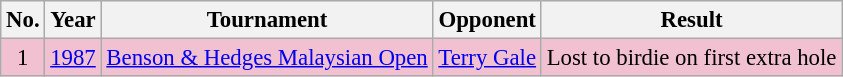<table class="wikitable" style="font-size:95%;">
<tr>
<th>No.</th>
<th>Year</th>
<th>Tournament</th>
<th>Opponent</th>
<th>Result</th>
</tr>
<tr style="background:#F2C1D1;">
<td align=center>1</td>
<td><a href='#'>1987</a></td>
<td><a href='#'>Benson & Hedges Malaysian Open</a></td>
<td> <a href='#'>Terry Gale</a></td>
<td>Lost to birdie on first extra hole</td>
</tr>
</table>
